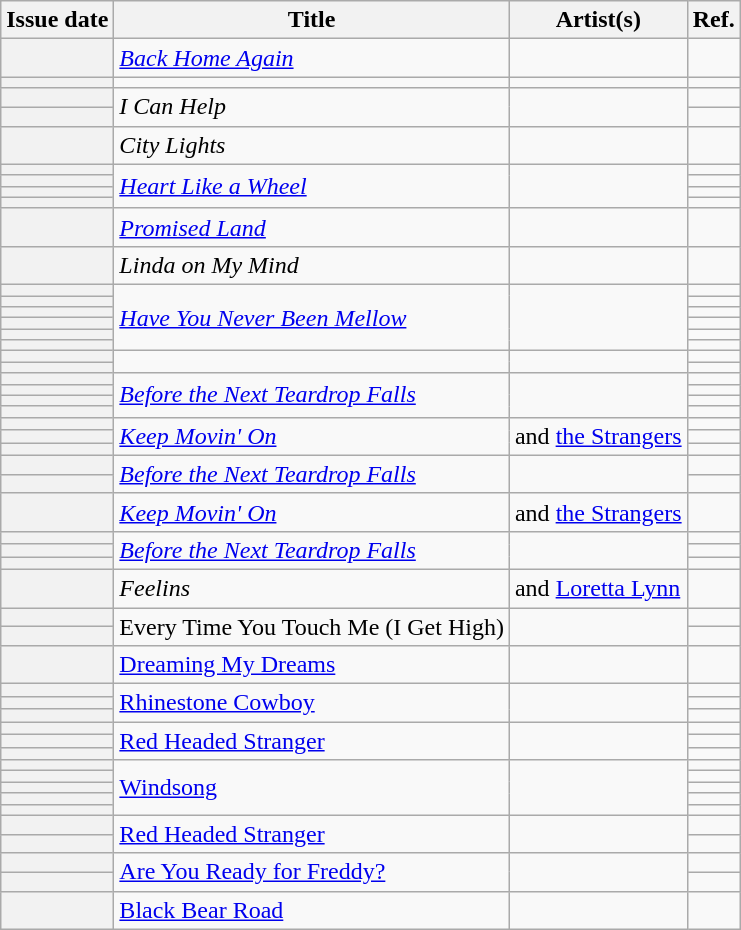<table class="wikitable sortable plainrowheaders">
<tr>
<th scope=col>Issue date</th>
<th scope=col>Title</th>
<th scope=col>Artist(s)</th>
<th scope=col class=unsortable>Ref.</th>
</tr>
<tr>
<th scope=row></th>
<td><em><a href='#'>Back Home Again</a></em></td>
<td></td>
<td align=center></td>
</tr>
<tr>
<th scope=row></th>
<td><em></em></td>
<td></td>
<td align=center></td>
</tr>
<tr>
<th scope=row></th>
<td rowspan="2"><em>I Can Help</em></td>
<td rowspan="2"></td>
<td align=center></td>
</tr>
<tr>
<th scope=row></th>
<td align=center></td>
</tr>
<tr>
<th scope=row></th>
<td><em>City Lights</em></td>
<td></td>
<td align=center></td>
</tr>
<tr>
<th scope=row></th>
<td rowspan="4"><em><a href='#'>Heart Like a Wheel</a></em></td>
<td rowspan="4"></td>
<td align=center></td>
</tr>
<tr>
<th scope=row></th>
<td align=center></td>
</tr>
<tr>
<th scope=row></th>
<td align=center></td>
</tr>
<tr>
<th scope=row></th>
<td align=center></td>
</tr>
<tr>
<th scope=row></th>
<td><em><a href='#'>Promised Land</a></em></td>
<td></td>
<td align=center></td>
</tr>
<tr>
<th scope=row></th>
<td><em>Linda on My Mind</em></td>
<td></td>
<td align=center></td>
</tr>
<tr>
<th scope=row></th>
<td rowspan="6"><em><a href='#'>Have You Never Been Mellow</a></em></td>
<td rowspan="6"></td>
<td align=center></td>
</tr>
<tr>
<th scope=row></th>
<td align=center></td>
</tr>
<tr>
<th scope=row></th>
<td align=center></td>
</tr>
<tr>
<th scope=row></th>
<td align=center></td>
</tr>
<tr>
<th scope=row></th>
<td align=center></td>
</tr>
<tr>
<th scope=row></th>
<td align=center></td>
</tr>
<tr>
<th scope=row></th>
<td rowspan="2"><em></em></td>
<td rowspan="2"></td>
<td align=center></td>
</tr>
<tr>
<th scope=row></th>
<td align=center></td>
</tr>
<tr>
<th scope=row></th>
<td rowspan="4"><em><a href='#'>Before the Next Teardrop Falls</a></em></td>
<td rowspan="4"></td>
<td align=center></td>
</tr>
<tr>
<th scope=row></th>
<td align=center></td>
</tr>
<tr>
<th scope=row></th>
<td align=center></td>
</tr>
<tr>
<th scope=row></th>
<td align=center></td>
</tr>
<tr>
<th scope=row></th>
<td rowspan="3"><em><a href='#'>Keep Movin' On</a></em></td>
<td rowspan="3"> and <a href='#'>the Strangers</a></td>
<td align=center></td>
</tr>
<tr>
<th scope=row></th>
<td align=center></td>
</tr>
<tr>
<th scope=row></th>
<td align=center></td>
</tr>
<tr>
<th scope=row></th>
<td rowspan="2"><em><a href='#'>Before the Next Teardrop Falls</a></em></td>
<td rowspan="2"></td>
<td align=center></td>
</tr>
<tr>
<th scope=row></th>
<td align=center></td>
</tr>
<tr>
<th scope=row></th>
<td><em><a href='#'>Keep Movin' On</a></em></td>
<td> and <a href='#'>the Strangers</a></td>
<td align=center></td>
</tr>
<tr>
<th scope=row></th>
<td rowspan="3"><em><a href='#'>Before the Next Teardrop Falls</a></em></td>
<td rowspan="3"></td>
<td align=center></td>
</tr>
<tr>
<th scope=row></th>
<td align=center></td>
</tr>
<tr>
<th scope=row></th>
<td align=center></td>
</tr>
<tr>
<th scope=row></th>
<td><em>Feelins<strong></td>
<td> and <a href='#'>Loretta Lynn</a></td>
<td align=center></td>
</tr>
<tr>
<th scope=row></th>
<td rowspan="2"></em>Every Time You Touch Me (I Get High)<em></td>
<td rowspan="2"></td>
<td align=center></td>
</tr>
<tr>
<th scope=row></th>
<td align=center></td>
</tr>
<tr>
<th scope=row></th>
<td></em><a href='#'>Dreaming My Dreams</a><em></td>
<td></td>
<td align=center></td>
</tr>
<tr>
<th scope=row></th>
<td rowspan="3"></em><a href='#'>Rhinestone Cowboy</a><em></td>
<td rowspan="3"></td>
<td align=center></td>
</tr>
<tr>
<th scope=row></th>
<td align=center></td>
</tr>
<tr>
<th scope=row></th>
<td align=center></td>
</tr>
<tr>
<th scope=row></th>
<td rowspan="3"></em><a href='#'>Red Headed Stranger</a><em></td>
<td rowspan="3"></td>
<td align=center></td>
</tr>
<tr>
<th scope=row></th>
<td align=center></td>
</tr>
<tr>
<th scope=row></th>
<td align=center></td>
</tr>
<tr>
<th scope=row></th>
<td rowspan="5"></em><a href='#'>Windsong</a><em></td>
<td rowspan="5"></td>
<td align=center></td>
</tr>
<tr>
<th scope=row></th>
<td align=center></td>
</tr>
<tr>
<th scope=row></th>
<td align=center></td>
</tr>
<tr>
<th scope=row></th>
<td align=center></td>
</tr>
<tr>
<th scope=row></th>
<td align=center></td>
</tr>
<tr>
<th scope=row></th>
<td rowspan="2"></em><a href='#'>Red Headed Stranger</a><em></td>
<td rowspan="2"></td>
<td align=center></td>
</tr>
<tr>
<th scope=row></th>
<td align=center></td>
</tr>
<tr>
<th scope=row></th>
<td rowspan="2"></em><a href='#'>Are You Ready for Freddy?</a><em></td>
<td rowspan="2"></td>
<td align=center></td>
</tr>
<tr>
<th scope=row></th>
<td align=center></td>
</tr>
<tr>
<th scope=row></th>
<td></em><a href='#'>Black Bear Road</a><em></td>
<td></td>
<td align=center></td>
</tr>
</table>
